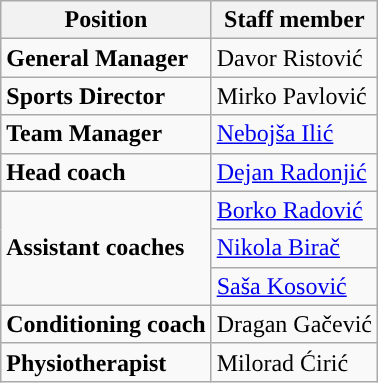<table class="wikitable">
<tr>
<th>Position</th>
<th>Staff member</th>
</tr>
<tr>
<td><strong>General Manager</strong></td>
<td> Davor Ristović</td>
</tr>
<tr>
<td><strong>Sports Director</strong></td>
<td> Mirko Pavlović</td>
</tr>
<tr>
<td><strong>Team Manager</strong></td>
<td> <a href='#'>Nebojša Ilić</a></td>
</tr>
<tr>
<td><strong>Head coach</strong></td>
<td> <a href='#'>Dejan Radonjić</a></td>
</tr>
<tr>
<td rowspan=3><strong>Assistant coaches</strong></td>
<td> <a href='#'>Borko Radović</a></td>
</tr>
<tr>
<td> <a href='#'>Nikola Birač</a></td>
</tr>
<tr>
<td>  <a href='#'>Saša Kosović</a></td>
</tr>
<tr>
<td><strong>Conditioning coach</strong></td>
<td> Dragan Gačević</td>
</tr>
<tr>
<td><strong>Physiotherapist</strong></td>
<td> Milorad Ćirić</td>
</tr>
</table>
